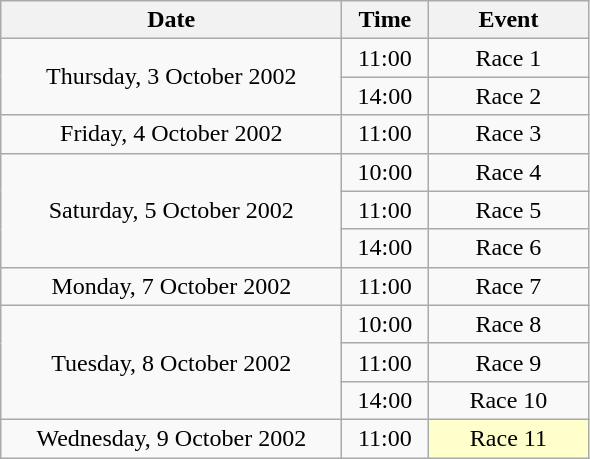<table class = "wikitable" style="text-align:center;">
<tr>
<th width=220>Date</th>
<th width=50>Time</th>
<th width=100>Event</th>
</tr>
<tr>
<td rowspan=2>Thursday, 3 October 2002</td>
<td>11:00</td>
<td>Race 1</td>
</tr>
<tr>
<td>14:00</td>
<td>Race 2</td>
</tr>
<tr>
<td>Friday, 4 October 2002</td>
<td>11:00</td>
<td>Race 3</td>
</tr>
<tr>
<td rowspan=3>Saturday, 5 October 2002</td>
<td>10:00</td>
<td>Race 4</td>
</tr>
<tr>
<td>11:00</td>
<td>Race 5</td>
</tr>
<tr>
<td>14:00</td>
<td>Race 6</td>
</tr>
<tr>
<td>Monday, 7 October 2002</td>
<td>11:00</td>
<td>Race 7</td>
</tr>
<tr>
<td rowspan=3>Tuesday, 8 October 2002</td>
<td>10:00</td>
<td>Race 8</td>
</tr>
<tr>
<td>11:00</td>
<td>Race 9</td>
</tr>
<tr>
<td>14:00</td>
<td>Race 10</td>
</tr>
<tr>
<td>Wednesday, 9 October 2002</td>
<td>11:00</td>
<td bgcolor=ffffcc>Race 11</td>
</tr>
</table>
